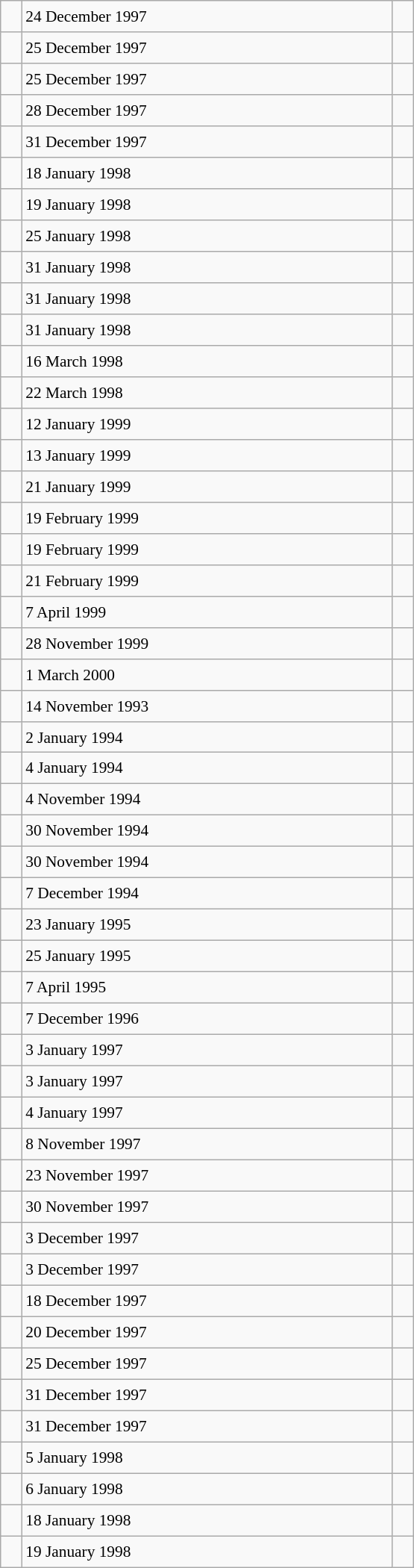<table class="wikitable" style="font-size: 89%; float: left; width: 26em; margin-right: 1em; height: 1400px">
<tr>
<td></td>
<td>24 December 1997</td>
<td></td>
</tr>
<tr>
<td></td>
<td>25 December 1997</td>
<td></td>
</tr>
<tr>
<td></td>
<td>25 December 1997</td>
<td></td>
</tr>
<tr>
<td></td>
<td>28 December 1997</td>
<td></td>
</tr>
<tr>
<td></td>
<td>31 December 1997</td>
<td></td>
</tr>
<tr>
<td></td>
<td>18 January 1998</td>
<td></td>
</tr>
<tr>
<td></td>
<td>19 January 1998</td>
<td></td>
</tr>
<tr>
<td></td>
<td>25 January 1998</td>
<td></td>
</tr>
<tr>
<td></td>
<td>31 January 1998</td>
<td></td>
</tr>
<tr>
<td></td>
<td>31 January 1998</td>
<td></td>
</tr>
<tr>
<td></td>
<td>31 January 1998</td>
<td></td>
</tr>
<tr>
<td></td>
<td>16 March 1998</td>
<td></td>
</tr>
<tr>
<td></td>
<td>22 March 1998</td>
<td></td>
</tr>
<tr>
<td></td>
<td>12 January 1999</td>
<td></td>
</tr>
<tr>
<td></td>
<td>13 January 1999</td>
<td></td>
</tr>
<tr>
<td></td>
<td>21 January 1999</td>
<td></td>
</tr>
<tr>
<td></td>
<td>19 February 1999</td>
<td></td>
</tr>
<tr>
<td></td>
<td>19 February 1999</td>
<td></td>
</tr>
<tr>
<td></td>
<td>21 February 1999</td>
<td></td>
</tr>
<tr>
<td></td>
<td>7 April 1999</td>
<td></td>
</tr>
<tr>
<td></td>
<td>28 November 1999</td>
<td></td>
</tr>
<tr>
<td></td>
<td>1 March 2000</td>
<td></td>
</tr>
<tr>
<td></td>
<td>14 November 1993</td>
<td></td>
</tr>
<tr>
<td></td>
<td>2 January 1994</td>
<td></td>
</tr>
<tr>
<td></td>
<td>4 January 1994</td>
<td></td>
</tr>
<tr>
<td></td>
<td>4 November 1994</td>
<td></td>
</tr>
<tr>
<td></td>
<td>30 November 1994</td>
<td></td>
</tr>
<tr>
<td></td>
<td>30 November 1994</td>
<td></td>
</tr>
<tr>
<td></td>
<td>7 December 1994</td>
<td></td>
</tr>
<tr>
<td></td>
<td>23 January 1995</td>
<td></td>
</tr>
<tr>
<td></td>
<td>25 January 1995</td>
<td></td>
</tr>
<tr>
<td></td>
<td>7 April 1995</td>
<td></td>
</tr>
<tr>
<td></td>
<td>7 December 1996</td>
<td></td>
</tr>
<tr>
<td></td>
<td>3 January 1997</td>
<td></td>
</tr>
<tr>
<td></td>
<td>3 January 1997</td>
<td></td>
</tr>
<tr>
<td></td>
<td>4 January 1997</td>
<td></td>
</tr>
<tr>
<td></td>
<td>8 November 1997</td>
<td></td>
</tr>
<tr>
<td></td>
<td>23 November 1997</td>
<td></td>
</tr>
<tr>
<td></td>
<td>30 November 1997</td>
<td></td>
</tr>
<tr>
<td></td>
<td>3 December 1997</td>
<td></td>
</tr>
<tr>
<td></td>
<td>3 December 1997</td>
<td></td>
</tr>
<tr>
<td></td>
<td>18 December 1997</td>
<td></td>
</tr>
<tr>
<td></td>
<td>20 December 1997</td>
<td></td>
</tr>
<tr>
<td></td>
<td>25 December 1997</td>
<td></td>
</tr>
<tr>
<td></td>
<td>31 December 1997</td>
<td></td>
</tr>
<tr>
<td></td>
<td>31 December 1997</td>
<td></td>
</tr>
<tr>
<td></td>
<td>5 January 1998</td>
<td></td>
</tr>
<tr>
<td></td>
<td>6 January 1998</td>
<td></td>
</tr>
<tr>
<td></td>
<td>18 January 1998</td>
<td></td>
</tr>
<tr>
<td></td>
<td>19 January 1998</td>
<td></td>
</tr>
</table>
